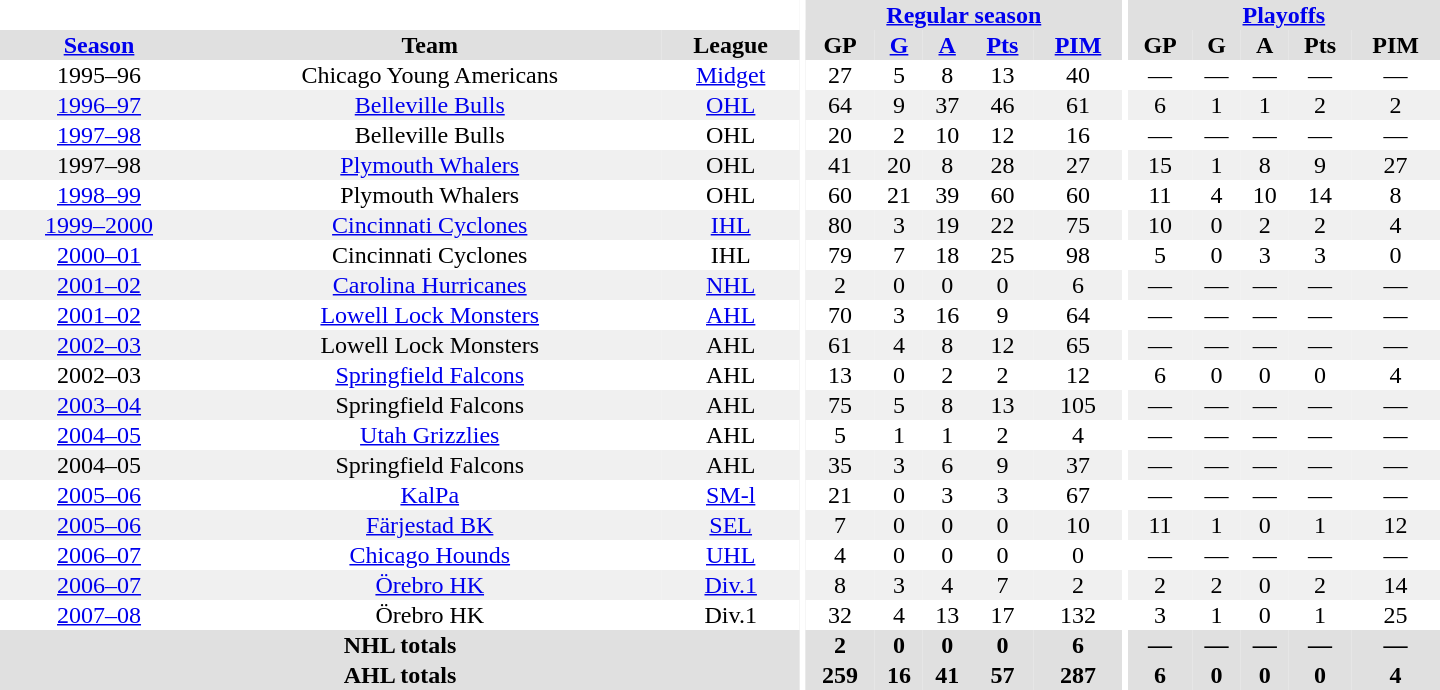<table border="0" cellpadding="1" cellspacing="0" style="text-align:center; width:60em">
<tr bgcolor="#e0e0e0">
<th colspan="3" bgcolor="#ffffff"></th>
<th rowspan="100" bgcolor="#ffffff"></th>
<th colspan="5"><a href='#'>Regular season</a></th>
<th rowspan="100" bgcolor="#ffffff"></th>
<th colspan="5"><a href='#'>Playoffs</a></th>
</tr>
<tr bgcolor="#e0e0e0">
<th><a href='#'>Season</a></th>
<th>Team</th>
<th>League</th>
<th>GP</th>
<th><a href='#'>G</a></th>
<th><a href='#'>A</a></th>
<th><a href='#'>Pts</a></th>
<th><a href='#'>PIM</a></th>
<th>GP</th>
<th>G</th>
<th>A</th>
<th>Pts</th>
<th>PIM</th>
</tr>
<tr>
<td>1995–96</td>
<td>Chicago Young Americans</td>
<td><a href='#'>Midget</a></td>
<td>27</td>
<td>5</td>
<td>8</td>
<td>13</td>
<td>40</td>
<td>—</td>
<td>—</td>
<td>—</td>
<td>—</td>
<td>—</td>
</tr>
<tr bgcolor="#f0f0f0">
<td><a href='#'>1996–97</a></td>
<td><a href='#'>Belleville Bulls</a></td>
<td><a href='#'>OHL</a></td>
<td>64</td>
<td>9</td>
<td>37</td>
<td>46</td>
<td>61</td>
<td>6</td>
<td>1</td>
<td>1</td>
<td>2</td>
<td>2</td>
</tr>
<tr>
<td><a href='#'>1997–98</a></td>
<td>Belleville Bulls</td>
<td>OHL</td>
<td>20</td>
<td>2</td>
<td>10</td>
<td>12</td>
<td>16</td>
<td>—</td>
<td>—</td>
<td>—</td>
<td>—</td>
<td>—</td>
</tr>
<tr bgcolor="#f0f0f0">
<td>1997–98</td>
<td><a href='#'>Plymouth Whalers</a></td>
<td>OHL</td>
<td>41</td>
<td>20</td>
<td>8</td>
<td>28</td>
<td>27</td>
<td>15</td>
<td>1</td>
<td>8</td>
<td>9</td>
<td>27</td>
</tr>
<tr>
<td><a href='#'>1998–99</a></td>
<td>Plymouth Whalers</td>
<td>OHL</td>
<td>60</td>
<td>21</td>
<td>39</td>
<td>60</td>
<td>60</td>
<td>11</td>
<td>4</td>
<td>10</td>
<td>14</td>
<td>8</td>
</tr>
<tr bgcolor="#f0f0f0">
<td><a href='#'>1999–2000</a></td>
<td><a href='#'>Cincinnati Cyclones</a></td>
<td><a href='#'>IHL</a></td>
<td>80</td>
<td>3</td>
<td>19</td>
<td>22</td>
<td>75</td>
<td>10</td>
<td>0</td>
<td>2</td>
<td>2</td>
<td>4</td>
</tr>
<tr>
<td><a href='#'>2000–01</a></td>
<td>Cincinnati Cyclones</td>
<td>IHL</td>
<td>79</td>
<td>7</td>
<td>18</td>
<td>25</td>
<td>98</td>
<td>5</td>
<td>0</td>
<td>3</td>
<td>3</td>
<td>0</td>
</tr>
<tr bgcolor="#f0f0f0">
<td><a href='#'>2001–02</a></td>
<td><a href='#'>Carolina Hurricanes</a></td>
<td><a href='#'>NHL</a></td>
<td>2</td>
<td>0</td>
<td>0</td>
<td>0</td>
<td>6</td>
<td>—</td>
<td>—</td>
<td>—</td>
<td>—</td>
<td>—</td>
</tr>
<tr>
<td><a href='#'>2001–02</a></td>
<td><a href='#'>Lowell Lock Monsters</a></td>
<td><a href='#'>AHL</a></td>
<td>70</td>
<td>3</td>
<td>16</td>
<td>9</td>
<td>64</td>
<td>—</td>
<td>—</td>
<td>—</td>
<td>—</td>
<td>—</td>
</tr>
<tr bgcolor="#f0f0f0">
<td><a href='#'>2002–03</a></td>
<td>Lowell Lock Monsters</td>
<td>AHL</td>
<td>61</td>
<td>4</td>
<td>8</td>
<td>12</td>
<td>65</td>
<td>—</td>
<td>—</td>
<td>—</td>
<td>—</td>
<td>—</td>
</tr>
<tr>
<td>2002–03</td>
<td><a href='#'>Springfield Falcons</a></td>
<td>AHL</td>
<td>13</td>
<td>0</td>
<td>2</td>
<td>2</td>
<td>12</td>
<td>6</td>
<td>0</td>
<td>0</td>
<td>0</td>
<td>4</td>
</tr>
<tr bgcolor="#f0f0f0">
<td><a href='#'>2003–04</a></td>
<td>Springfield Falcons</td>
<td>AHL</td>
<td>75</td>
<td>5</td>
<td>8</td>
<td>13</td>
<td>105</td>
<td>—</td>
<td>—</td>
<td>—</td>
<td>—</td>
<td>—</td>
</tr>
<tr>
<td><a href='#'>2004–05</a></td>
<td><a href='#'>Utah Grizzlies</a></td>
<td>AHL</td>
<td>5</td>
<td>1</td>
<td>1</td>
<td>2</td>
<td>4</td>
<td>—</td>
<td>—</td>
<td>—</td>
<td>—</td>
<td>—</td>
</tr>
<tr bgcolor="#f0f0f0">
<td>2004–05</td>
<td>Springfield Falcons</td>
<td>AHL</td>
<td>35</td>
<td>3</td>
<td>6</td>
<td>9</td>
<td>37</td>
<td>—</td>
<td>—</td>
<td>—</td>
<td>—</td>
<td>—</td>
</tr>
<tr>
<td><a href='#'>2005–06</a></td>
<td><a href='#'>KalPa</a></td>
<td><a href='#'>SM-l</a></td>
<td>21</td>
<td>0</td>
<td>3</td>
<td>3</td>
<td>67</td>
<td>—</td>
<td>—</td>
<td>—</td>
<td>—</td>
<td>—</td>
</tr>
<tr bgcolor="#f0f0f0">
<td><a href='#'>2005–06</a></td>
<td><a href='#'>Färjestad BK</a></td>
<td><a href='#'>SEL</a></td>
<td>7</td>
<td>0</td>
<td>0</td>
<td>0</td>
<td>10</td>
<td>11</td>
<td>1</td>
<td>0</td>
<td>1</td>
<td>12</td>
</tr>
<tr>
<td><a href='#'>2006–07</a></td>
<td><a href='#'>Chicago Hounds</a></td>
<td><a href='#'>UHL</a></td>
<td>4</td>
<td>0</td>
<td>0</td>
<td>0</td>
<td>0</td>
<td>—</td>
<td>—</td>
<td>—</td>
<td>—</td>
<td>—</td>
</tr>
<tr bgcolor="#f0f0f0">
<td><a href='#'>2006–07</a></td>
<td><a href='#'>Örebro HK</a></td>
<td><a href='#'>Div.1</a></td>
<td>8</td>
<td>3</td>
<td>4</td>
<td>7</td>
<td>2</td>
<td>2</td>
<td>2</td>
<td>0</td>
<td>2</td>
<td>14</td>
</tr>
<tr>
<td><a href='#'>2007–08</a></td>
<td>Örebro HK</td>
<td>Div.1</td>
<td>32</td>
<td>4</td>
<td>13</td>
<td>17</td>
<td>132</td>
<td>3</td>
<td>1</td>
<td>0</td>
<td>1</td>
<td>25</td>
</tr>
<tr bgcolor="#e0e0e0">
<th colspan="3">NHL totals</th>
<th>2</th>
<th>0</th>
<th>0</th>
<th>0</th>
<th>6</th>
<th>—</th>
<th>—</th>
<th>—</th>
<th>—</th>
<th>—</th>
</tr>
<tr bgcolor="#e0e0e0">
<th colspan="3">AHL totals</th>
<th>259</th>
<th>16</th>
<th>41</th>
<th>57</th>
<th>287</th>
<th>6</th>
<th>0</th>
<th>0</th>
<th>0</th>
<th>4</th>
</tr>
</table>
